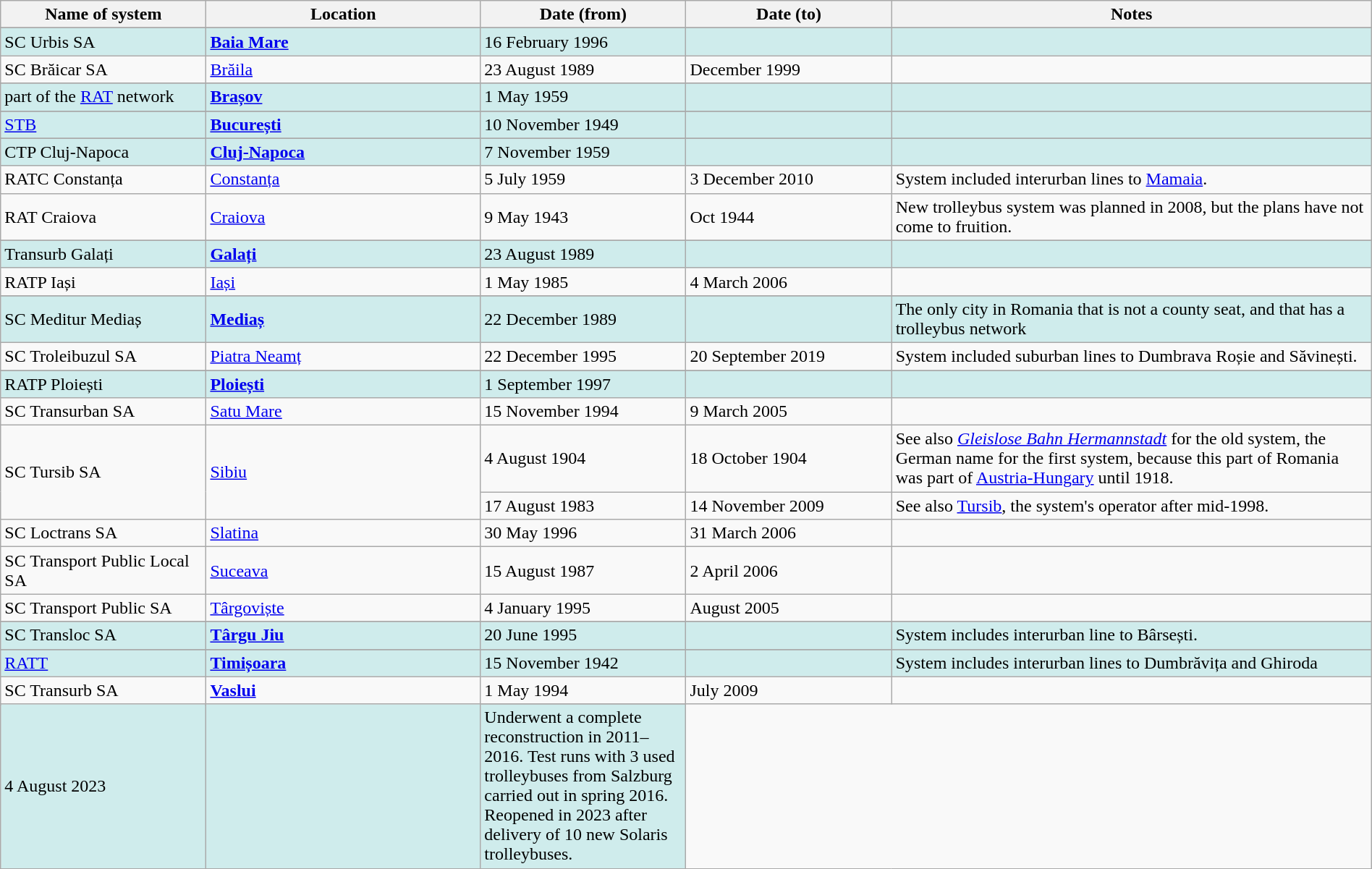<table class="wikitable" width=100%>
<tr>
<th width=15%>Name of system</th>
<th width=20%>Location</th>
<th width=15%>Date (from)</th>
<th width=15%>Date (to)</th>
<th width=35%>Notes</th>
</tr>
<tr>
</tr>
<tr style="background:#CFECEC">
<td>SC Urbis SA</td>
<td><strong><a href='#'>Baia Mare</a></strong></td>
<td>16 February 1996</td>
<td> </td>
<td> </td>
</tr>
<tr>
<td>SC Brăicar SA</td>
<td><a href='#'>Brăila</a></td>
<td>23 August 1989</td>
<td>December 1999</td>
<td> </td>
</tr>
<tr>
</tr>
<tr style="background:#CFECEC">
<td>part of the <a href='#'>RAT</a> network</td>
<td><strong><a href='#'>Brașov</a></strong></td>
<td>1 May 1959</td>
<td> </td>
<td> </td>
</tr>
<tr>
</tr>
<tr style="background:#CFECEC">
<td><a href='#'>STB</a></td>
<td><strong><a href='#'>București</a></strong></td>
<td>10 November 1949</td>
<td> </td>
<td> </td>
</tr>
<tr>
</tr>
<tr style="background:#CFECEC">
<td>CTP Cluj-Napoca</td>
<td><strong><a href='#'>Cluj-Napoca</a></strong></td>
<td>7 November 1959</td>
<td> </td>
<td> </td>
</tr>
<tr>
<td>RATC Constanța</td>
<td><a href='#'>Constanța</a></td>
<td>5 July 1959</td>
<td>3 December 2010</td>
<td>System included interurban lines to <a href='#'>Mamaia</a>.</td>
</tr>
<tr>
<td>RAT Craiova</td>
<td><a href='#'>Craiova</a></td>
<td>9 May 1943</td>
<td>Oct 1944</td>
<td>New trolleybus system was planned in 2008, but the plans have not come to fruition.</td>
</tr>
<tr>
</tr>
<tr style="background:#CFECEC">
<td>Transurb Galați</td>
<td><strong><a href='#'>Galați</a></strong></td>
<td>23 August 1989</td>
<td> </td>
<td> </td>
</tr>
<tr>
<td>RATP Iași</td>
<td><a href='#'>Iași</a></td>
<td>1 May 1985</td>
<td>4 March 2006</td>
<td> </td>
</tr>
<tr>
</tr>
<tr style="background:#CFECEC">
<td>SC Meditur Mediaș</td>
<td><strong><a href='#'>Mediaș</a></strong></td>
<td>22 December 1989</td>
<td> </td>
<td>The only city in Romania that is not a county seat, and that has a trolleybus network</td>
</tr>
<tr>
<td>SC Troleibuzul SA</td>
<td><a href='#'>Piatra Neamț</a></td>
<td>22 December 1995</td>
<td>20 September 2019</td>
<td>System included suburban lines to Dumbrava Roșie and Săvinești.</td>
</tr>
<tr>
</tr>
<tr style="background:#CFECEC">
<td>RATP Ploiești</td>
<td><strong><a href='#'>Ploiești</a></strong></td>
<td>1 September 1997</td>
<td> </td>
<td> </td>
</tr>
<tr>
<td>SC Transurban SA</td>
<td><a href='#'>Satu Mare</a></td>
<td>15 November 1994</td>
<td>9 March 2005</td>
<td> </td>
</tr>
<tr>
<td rowspan="2">SC Tursib SA</td>
<td rowspan="2"><a href='#'>Sibiu</a></td>
<td>4 August 1904</td>
<td>18 October 1904</td>
<td>See also <em><a href='#'>Gleislose Bahn Hermannstadt</a></em>  for the old system, the German name for the first system, because this part of Romania was part of <a href='#'>Austria-Hungary</a> until 1918.</td>
</tr>
<tr>
<td>17 August 1983</td>
<td>14 November 2009</td>
<td>See also <a href='#'>Tursib</a>, the system's operator after mid-1998.</td>
</tr>
<tr>
<td>SC Loctrans SA</td>
<td><a href='#'>Slatina</a></td>
<td>30 May 1996</td>
<td>31 March 2006</td>
<td> </td>
</tr>
<tr>
<td>SC Transport Public Local SA</td>
<td><a href='#'>Suceava</a></td>
<td>15 August 1987</td>
<td>2 April 2006</td>
<td> </td>
</tr>
<tr>
<td>SC Transport Public SA</td>
<td><a href='#'>Târgoviște</a></td>
<td>4 January 1995</td>
<td>August 2005</td>
<td> </td>
</tr>
<tr>
</tr>
<tr style="background:#CFECEC">
<td>SC Transloc SA</td>
<td><strong><a href='#'>Târgu Jiu</a></strong></td>
<td>20 June 1995</td>
<td> </td>
<td>System includes interurban line to Bârsești.</td>
</tr>
<tr>
</tr>
<tr style="background:#CFECEC">
<td><a href='#'>RATT</a></td>
<td><strong><a href='#'>Timișoara</a></strong></td>
<td>15 November 1942</td>
<td> </td>
<td>System includes interurban lines to Dumbrăvița and Ghiroda</td>
</tr>
<tr>
<td rowspan="2">SC Transurb SA</td>
<td rowspan="2"><strong><a href='#'>Vaslui</a></strong></td>
<td>1 May 1994</td>
<td>July 2009</td>
<td> </td>
</tr>
<tr>
</tr>
<tr style="background:#CFECEC">
<td>4 August 2023</td>
<td> </td>
<td>Underwent a complete reconstruction in 2011–2016. Test runs with 3 used trolleybuses from Salzburg carried out in spring 2016. Reopened in 2023 after delivery of 10 new Solaris trolleybuses.</td>
</tr>
<tr>
</tr>
</table>
